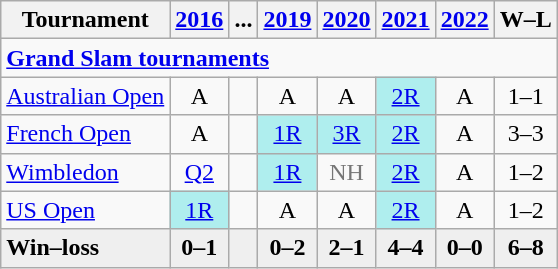<table class=wikitable style=text-align:center;>
<tr>
<th>Tournament</th>
<th><a href='#'>2016</a></th>
<th>...</th>
<th><a href='#'>2019</a></th>
<th><a href='#'>2020</a></th>
<th><a href='#'>2021</a></th>
<th><a href='#'>2022</a></th>
<th>W–L</th>
</tr>
<tr>
<td colspan="8" align="left"><strong><a href='#'>Grand Slam tournaments</a></strong></td>
</tr>
<tr>
<td style="text-align:left;"><a href='#'>Australian Open</a></td>
<td>A</td>
<td></td>
<td>A</td>
<td>A</td>
<td style="background:#afeeee;"><a href='#'>2R</a></td>
<td>A</td>
<td>1–1</td>
</tr>
<tr>
<td style="text-align:left;"><a href='#'>French Open</a></td>
<td>A</td>
<td></td>
<td style="background:#afeeee;"><a href='#'>1R</a></td>
<td style="background:#afeeee;"><a href='#'>3R</a></td>
<td style="background:#afeeee;"><a href='#'>2R</a></td>
<td>A</td>
<td>3–3</td>
</tr>
<tr>
<td style="text-align:left;"><a href='#'>Wimbledon</a></td>
<td><a href='#'>Q2</a></td>
<td></td>
<td style="background:#afeeee;"><a href='#'>1R</a></td>
<td style="color:#767676;">NH</td>
<td style="background:#afeeee;"><a href='#'>2R</a></td>
<td>A</td>
<td>1–2</td>
</tr>
<tr>
<td style="text-align:left;"><a href='#'>US Open</a></td>
<td style="background:#afeeee;"><a href='#'>1R</a></td>
<td></td>
<td>A</td>
<td>A</td>
<td style="background:#afeeee;"><a href='#'>2R</a></td>
<td>A</td>
<td>1–2</td>
</tr>
<tr style="background:#efefef; font-weight:bold;">
<td style="text-align:left;">Win–loss</td>
<td>0–1</td>
<td></td>
<td>0–2</td>
<td>2–1</td>
<td>4–4</td>
<td>0–0</td>
<td>6–8</td>
</tr>
</table>
